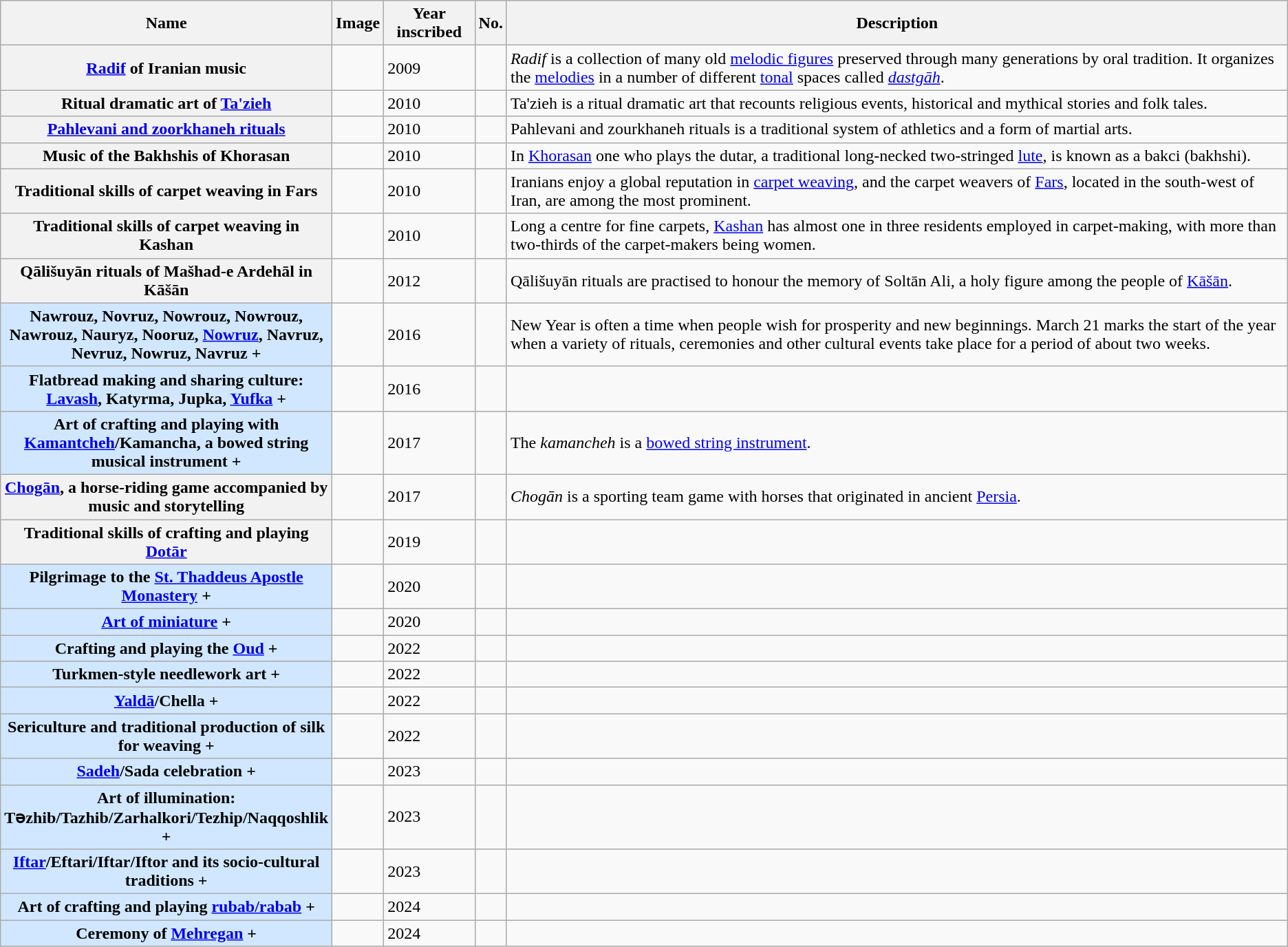<table class="wikitable sortable plainrowheaders">
<tr>
<th style="width:25%">Name</th>
<th class="unsortable">Image</th>
<th>Year inscribed</th>
<th>No.</th>
<th class="unsortable">Description</th>
</tr>
<tr>
<th scope="row"><a href='#'>Radif</a> of Iranian music</th>
<td></td>
<td>2009</td>
<td></td>
<td><em>Radif</em> is a collection of many old <a href='#'>melodic figures</a> preserved through many generations by oral tradition. It organizes the <a href='#'>melodies</a> in a number of different <a href='#'>tonal</a> spaces called <em><a href='#'>dastgāh</a></em>.</td>
</tr>
<tr>
<th scope="row">Ritual dramatic art of <a href='#'>Ta'zieh</a></th>
<td></td>
<td>2010</td>
<td></td>
<td>Ta'zieh is a ritual dramatic art that recounts religious events, historical and mythical stories and folk tales.</td>
</tr>
<tr>
<th scope="row"><a href='#'>Pahlevani and zoorkhaneh rituals</a></th>
<td></td>
<td>2010</td>
<td></td>
<td>Pahlevani and zourkhaneh rituals is a traditional system of athletics and a form of martial arts.</td>
</tr>
<tr>
<th scope="row">Music of the Bakhshis of Khorasan</th>
<td></td>
<td>2010</td>
<td></td>
<td>In <a href='#'>Khorasan</a> one who plays the dutar, a traditional long-necked two-stringed <a href='#'>lute</a>, is known as a bakci (bakhshi).</td>
</tr>
<tr>
<th scope="row">Traditional skills of carpet weaving in Fars</th>
<td></td>
<td>2010</td>
<td></td>
<td>Iranians enjoy a global reputation in <a href='#'>carpet weaving</a>, and the carpet weavers of <a href='#'>Fars</a>, located in the south-west of Iran, are among the most prominent.</td>
</tr>
<tr>
<th scope="row">Traditional skills of carpet weaving in Kashan</th>
<td></td>
<td>2010</td>
<td></td>
<td>Long a centre for fine carpets, <a href='#'>Kashan</a> has almost one in three residents employed in carpet-making, with more than two-thirds of the carpet-makers being women.</td>
</tr>
<tr>
<th scope="row">Qālišuyān rituals of Mašhad-e Ardehāl in Kāšān</th>
<td></td>
<td>2012</td>
<td></td>
<td>Qālišuyān rituals are practised to honour the memory of Soltān Ali, a holy figure among the people of <a href='#'>Kāšān</a>.</td>
</tr>
<tr>
<th scope="row" style="background:#D0E7FF;">Nawrouz, Novruz, Nowrouz, Nowrouz, Nawrouz, Nauryz, Nooruz, <a href='#'>Nowruz</a>, Navruz, Nevruz, Nowruz, Navruz +</th>
<td></td>
<td>2016</td>
<td></td>
<td>New Year is often a time when people wish for prosperity and new beginnings. March 21 marks the start of the year when a variety of rituals, ceremonies and other cultural events take place for a period of about two weeks.</td>
</tr>
<tr>
<th scope="row" style="background:#D0E7FF;">Flatbread making and sharing culture: <a href='#'>Lavash</a>, Katyrma, Jupka, <a href='#'>Yufka</a> +</th>
<td></td>
<td>2016</td>
<td></td>
<td></td>
</tr>
<tr>
<th scope="row" style="background:#D0E7FF;">Art of crafting and playing with <a href='#'>Kamantcheh</a>/Kamancha, a bowed string musical instrument +</th>
<td></td>
<td>2017</td>
<td></td>
<td>The <em>kamancheh</em> is a <a href='#'>bowed string instrument</a>.</td>
</tr>
<tr>
<th scope="row"><a href='#'>Chogān</a>, a horse-riding game accompanied by music and storytelling</th>
<td></td>
<td>2017</td>
<td></td>
<td><em>Chogān</em> is a sporting team game with horses that originated in ancient <a href='#'>Persia</a>.</td>
</tr>
<tr>
<th scope="row">Traditional skills of crafting and playing <a href='#'>Dotār</a></th>
<td></td>
<td>2019</td>
<td></td>
<td></td>
</tr>
<tr>
<th scope="row" style="background:#D0E7FF;">Pilgrimage to the <a href='#'>St. Thaddeus Apostle Monastery</a> +</th>
<td></td>
<td>2020</td>
<td></td>
<td></td>
</tr>
<tr>
<th scope="row" style="background:#D0E7FF;"><a href='#'>Art of miniature</a> +</th>
<td></td>
<td>2020</td>
<td></td>
<td></td>
</tr>
<tr>
<th scope="row" style="background:#D0E7FF;">Crafting and playing the <a href='#'>Oud</a> +</th>
<td></td>
<td>2022</td>
<td></td>
<td></td>
</tr>
<tr>
<th scope="row" style="background:#D0E7FF;">Turkmen-style needlework art +</th>
<td></td>
<td>2022</td>
<td></td>
<td></td>
</tr>
<tr>
<th scope="row" style="background:#D0E7FF;"><a href='#'>Yaldā</a>/Chella +</th>
<td></td>
<td>2022</td>
<td></td>
<td></td>
</tr>
<tr>
<th scope="row" style="background:#D0E7FF;">Sericulture and traditional production of silk for weaving +</th>
<td></td>
<td>2022</td>
<td></td>
<td></td>
</tr>
<tr>
<th scope="row" style="background:#D0E7FF;"><a href='#'>Sadeh</a>/Sada celebration +</th>
<td></td>
<td>2023</td>
<td></td>
<td></td>
</tr>
<tr>
<th scope="row" style="background:#D0E7FF;">Art of illumination: Təzhib/Tazhib/Zarhalkori/Tezhip/Naqqoshlik +</th>
<td></td>
<td>2023</td>
<td></td>
<td></td>
</tr>
<tr>
<th scope="row" style="background:#D0E7FF;"><a href='#'>Iftar</a>/Eftari/Iftar/Iftor and its socio-cultural traditions +</th>
<td></td>
<td>2023</td>
<td></td>
<td></td>
</tr>
<tr>
<th scope="row" style="background:#D0E7FF;">Art of crafting and playing <a href='#'>rubab/rabab</a> +</th>
<td></td>
<td>2024</td>
<td></td>
<td></td>
</tr>
<tr>
<th scope="row" style="background:#D0E7FF;">Ceremony of <a href='#'>Mehregan</a> +</th>
<td></td>
<td>2024</td>
<td></td>
<td></td>
</tr>
</table>
